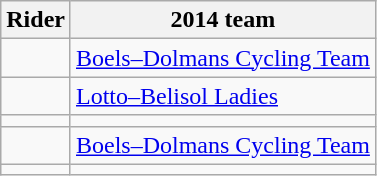<table class="wikitable">
<tr>
<th>Rider</th>
<th>2014 team</th>
</tr>
<tr>
<td></td>
<td><a href='#'>Boels–Dolmans Cycling Team</a></td>
</tr>
<tr>
<td></td>
<td><a href='#'>Lotto–Belisol Ladies</a></td>
</tr>
<tr>
<td></td>
<td></td>
</tr>
<tr>
<td></td>
<td><a href='#'>Boels–Dolmans Cycling Team</a></td>
</tr>
<tr>
<td></td>
<td></td>
</tr>
</table>
